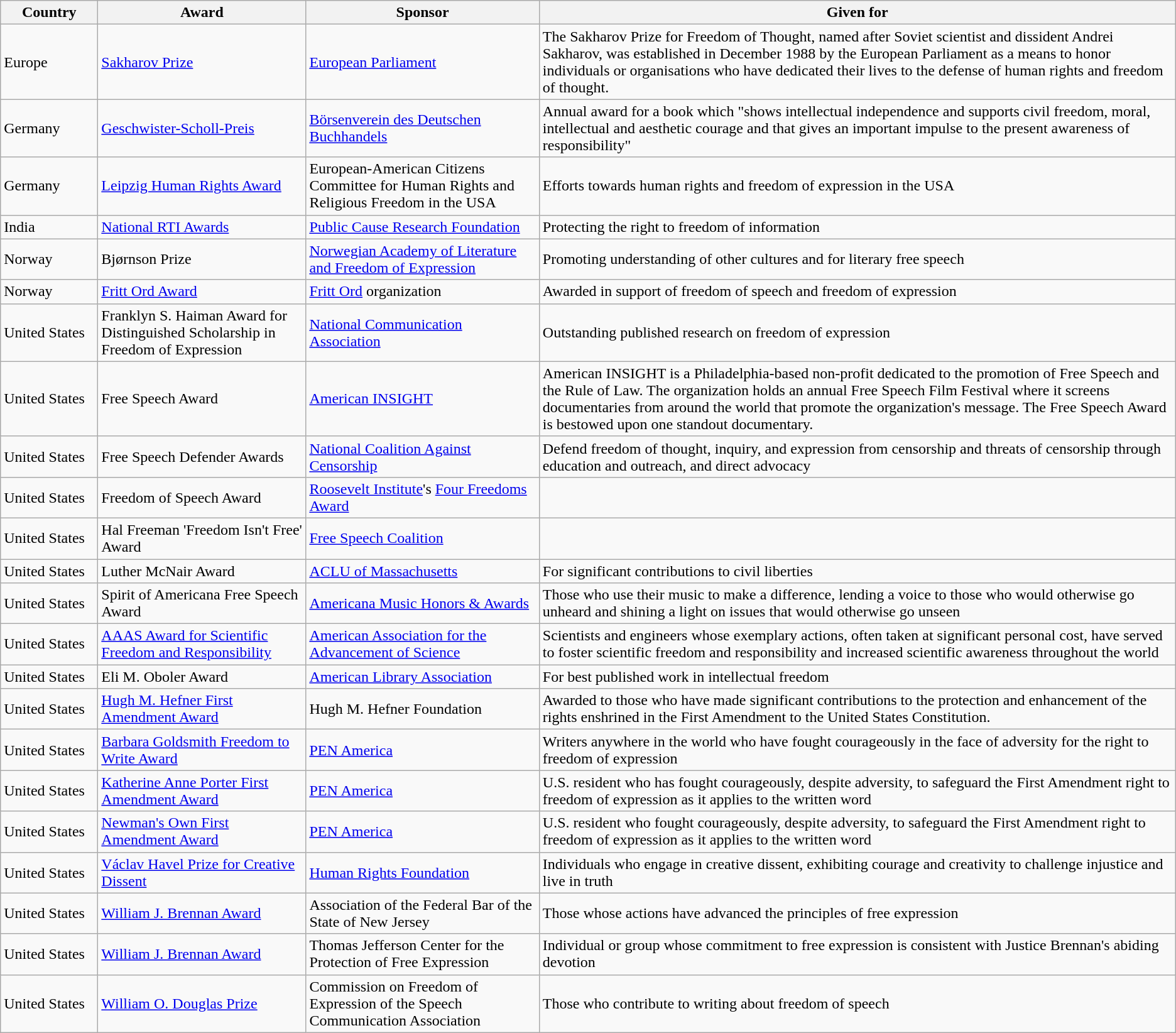<table class="wikitable sortable">
<tr>
<th style="width:6em;">Country</th>
<th>Award</th>
<th>Sponsor</th>
<th>Given for</th>
</tr>
<tr>
<td>Europe</td>
<td><a href='#'>Sakharov Prize</a></td>
<td><a href='#'>European Parliament</a></td>
<td>The Sakharov Prize for Freedom of Thought, named after Soviet scientist and dissident Andrei Sakharov, was established in December 1988 by the European Parliament as a means to honor individuals or organisations who have dedicated their lives to the defense of human rights and freedom of thought.</td>
</tr>
<tr>
<td>Germany</td>
<td><a href='#'>Geschwister-Scholl-Preis</a></td>
<td><a href='#'>Börsenverein des Deutschen Buchhandels</a></td>
<td>Annual award for a book which "shows intellectual independence and supports civil freedom, moral, intellectual and aesthetic courage and that gives an important impulse to the present awareness of responsibility"</td>
</tr>
<tr>
<td>Germany</td>
<td><a href='#'>Leipzig Human Rights Award</a></td>
<td>European-American Citizens Committee for Human Rights and Religious Freedom in the USA</td>
<td>Efforts towards human rights and freedom of expression in the USA</td>
</tr>
<tr>
<td>India</td>
<td><a href='#'>National RTI Awards</a></td>
<td><a href='#'>Public Cause Research Foundation</a></td>
<td>Protecting the right to freedom of information</td>
</tr>
<tr>
<td>Norway</td>
<td>Bjørnson Prize</td>
<td><a href='#'>Norwegian Academy of Literature and Freedom of Expression</a></td>
<td>Promoting understanding of other cultures and for literary free speech</td>
</tr>
<tr>
<td>Norway</td>
<td><a href='#'>Fritt Ord Award</a></td>
<td><a href='#'>Fritt Ord</a> organization</td>
<td>Awarded in support of freedom of speech and freedom of expression</td>
</tr>
<tr>
<td>United States</td>
<td>Franklyn S. Haiman Award for Distinguished Scholarship in Freedom of Expression</td>
<td><a href='#'>National Communication Association</a></td>
<td>Outstanding published research on freedom of expression</td>
</tr>
<tr>
<td>United States</td>
<td>Free Speech Award</td>
<td><a href='#'>American INSIGHT</a></td>
<td>American INSIGHT is a Philadelphia-based non-profit dedicated to the promotion of Free Speech and the Rule of Law. The organization holds an annual Free Speech Film Festival where it screens documentaries from around the world that promote the organization's message. The Free Speech Award is bestowed upon one standout documentary.</td>
</tr>
<tr>
<td>United States</td>
<td>Free Speech Defender Awards</td>
<td><a href='#'>National Coalition Against Censorship</a></td>
<td>Defend freedom of thought, inquiry, and expression from censorship and threats of censorship through education and outreach, and direct advocacy</td>
</tr>
<tr>
<td>United States</td>
<td>Freedom of Speech Award</td>
<td><a href='#'>Roosevelt Institute</a>'s <a href='#'>Four Freedoms Award</a></td>
<td></td>
</tr>
<tr>
<td>United States</td>
<td>Hal Freeman 'Freedom Isn't Free' Award</td>
<td><a href='#'>Free Speech Coalition</a></td>
<td></td>
</tr>
<tr>
<td>United States</td>
<td>Luther McNair Award</td>
<td><a href='#'>ACLU of Massachusetts</a></td>
<td>For significant contributions to civil liberties</td>
</tr>
<tr>
<td>United States</td>
<td>Spirit of Americana Free Speech Award</td>
<td><a href='#'>Americana Music Honors & Awards</a></td>
<td>Those who use their music to make a difference, lending a voice to those who would otherwise go unheard and shining a light on issues that would otherwise go unseen</td>
</tr>
<tr>
<td>United States</td>
<td><a href='#'>AAAS Award for Scientific Freedom and Responsibility</a></td>
<td><a href='#'>American Association for the Advancement of Science</a></td>
<td>Scientists and engineers whose exemplary actions, often taken at significant personal cost, have served to foster scientific freedom and responsibility and increased scientific awareness throughout the world</td>
</tr>
<tr>
<td>United States</td>
<td>Eli M. Oboler Award</td>
<td><a href='#'>American Library Association</a></td>
<td>For best published work in intellectual freedom</td>
</tr>
<tr>
<td>United States</td>
<td><a href='#'>Hugh M. Hefner First Amendment Award</a></td>
<td>Hugh M. Hefner Foundation</td>
<td>Awarded to those who have made significant contributions to the protection and enhancement of the rights enshrined in the First Amendment to the United States Constitution.</td>
</tr>
<tr>
<td>United States</td>
<td><a href='#'>Barbara Goldsmith Freedom to Write Award</a></td>
<td><a href='#'>PEN America</a></td>
<td>Writers anywhere in the world who have fought courageously in the face of adversity for the right to freedom of expression</td>
</tr>
<tr>
<td>United States</td>
<td><a href='#'>Katherine Anne Porter First Amendment Award</a></td>
<td><a href='#'>PEN America</a></td>
<td>U.S. resident who has fought courageously, despite adversity, to safeguard the First Amendment right to freedom of expression as it applies to the written word</td>
</tr>
<tr>
<td>United States</td>
<td><a href='#'>Newman's Own First Amendment Award</a></td>
<td><a href='#'>PEN America</a></td>
<td>U.S. resident who fought courageously, despite adversity, to safeguard the First Amendment right to freedom of expression as it applies to the written word</td>
</tr>
<tr>
<td>United States</td>
<td><a href='#'>Václav Havel Prize for Creative Dissent</a></td>
<td><a href='#'>Human Rights Foundation</a></td>
<td>Individuals who engage in creative dissent, exhibiting courage and creativity to challenge injustice and live in truth</td>
</tr>
<tr>
<td>United States</td>
<td><a href='#'>William J. Brennan Award</a></td>
<td>Association of the Federal Bar of the State of New Jersey</td>
<td>Those whose actions have advanced the principles of free expression</td>
</tr>
<tr>
<td>United States</td>
<td><a href='#'>William J. Brennan Award</a></td>
<td>Thomas Jefferson Center for the Protection of Free Expression</td>
<td>Individual or group whose commitment to free expression is consistent with Justice Brennan's abiding devotion</td>
</tr>
<tr>
<td>United States</td>
<td><a href='#'>William O. Douglas Prize</a></td>
<td>Commission on Freedom of Expression of the Speech Communication Association</td>
<td>Those who contribute to writing about freedom of speech</td>
</tr>
</table>
